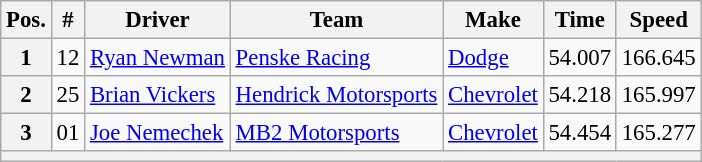<table class="wikitable" style="font-size:95%">
<tr>
<th>Pos.</th>
<th>#</th>
<th>Driver</th>
<th>Team</th>
<th>Make</th>
<th>Time</th>
<th>Speed</th>
</tr>
<tr>
<th>1</th>
<td>12</td>
<td><a href='#'>Ryan Newman</a></td>
<td><a href='#'>Penske Racing</a></td>
<td><a href='#'>Dodge</a></td>
<td>54.007</td>
<td>166.645</td>
</tr>
<tr>
<th>2</th>
<td>25</td>
<td><a href='#'>Brian Vickers</a></td>
<td><a href='#'>Hendrick Motorsports</a></td>
<td><a href='#'>Chevrolet</a></td>
<td>54.218</td>
<td>165.997</td>
</tr>
<tr>
<th>3</th>
<td>01</td>
<td><a href='#'>Joe Nemechek</a></td>
<td><a href='#'>MB2 Motorsports</a></td>
<td><a href='#'>Chevrolet</a></td>
<td>54.454</td>
<td>165.277</td>
</tr>
<tr>
<th colspan="7"></th>
</tr>
</table>
